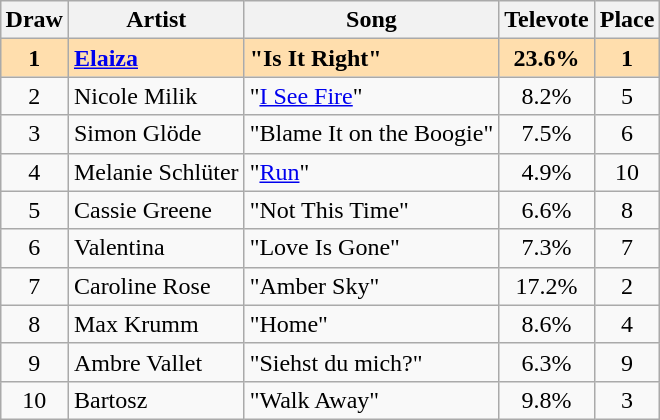<table class="wikitable collapsible" style="text-align:center; margin: 1em auto 1em auto">
<tr>
<th>Draw</th>
<th>Artist</th>
<th>Song </th>
<th>Televote</th>
<th>Place</th>
</tr>
<tr style="font-weight:bold; background:navajowhite;">
<td>1</td>
<td align="left"><a href='#'>Elaiza</a></td>
<td align="left">"Is It Right"</td>
<td>23.6%</td>
<td>1</td>
</tr>
<tr>
<td>2</td>
<td align="left">Nicole Milik</td>
<td align="left">"<a href='#'>I See Fire</a>" </td>
<td>8.2%</td>
<td>5</td>
</tr>
<tr>
<td>3</td>
<td align="left">Simon Glöde</td>
<td align="left">"Blame It on the Boogie"</td>
<td>7.5%</td>
<td>6</td>
</tr>
<tr>
<td>4</td>
<td align="left">Melanie Schlüter</td>
<td align="left">"<a href='#'>Run</a>" </td>
<td>4.9%</td>
<td>10</td>
</tr>
<tr>
<td>5</td>
<td align="left">Cassie Greene</td>
<td align="left">"Not This Time"</td>
<td>6.6%</td>
<td>8</td>
</tr>
<tr>
<td>6</td>
<td align="left">Valentina</td>
<td align="left">"Love Is Gone"</td>
<td>7.3%</td>
<td>7</td>
</tr>
<tr>
<td>7</td>
<td align="left">Caroline Rose</td>
<td align="left">"Amber Sky"</td>
<td>17.2%</td>
<td>2</td>
</tr>
<tr>
<td>8</td>
<td align="left">Max Krumm</td>
<td align="left">"Home"</td>
<td>8.6%</td>
<td>4</td>
</tr>
<tr>
<td>9</td>
<td align="left">Ambre Vallet</td>
<td align="left">"Siehst du mich?"</td>
<td>6.3%</td>
<td>9</td>
</tr>
<tr>
<td>10</td>
<td align="left">Bartosz</td>
<td align="left">"Walk Away"</td>
<td>9.8%</td>
<td>3</td>
</tr>
</table>
